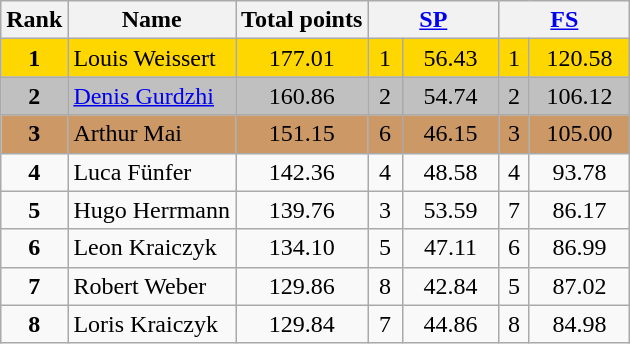<table class="wikitable sortable">
<tr>
<th>Rank</th>
<th>Name</th>
<th>Total points</th>
<th colspan="2" width="80px"><a href='#'>SP</a></th>
<th colspan="2" width="80px"><a href='#'>FS</a></th>
</tr>
<tr bgcolor="gold">
<td align="center"><strong>1</strong></td>
<td>Louis Weissert</td>
<td align="center">177.01</td>
<td align="center">1</td>
<td align="center">56.43</td>
<td align="center">1</td>
<td align="center">120.58</td>
</tr>
<tr bgcolor="silver">
<td align="center"><strong>2</strong></td>
<td><a href='#'>Denis Gurdzhi</a></td>
<td align="center">160.86</td>
<td align="center">2</td>
<td align="center">54.74</td>
<td align="center">2</td>
<td align="center">106.12</td>
</tr>
<tr bgcolor="cc9966">
<td align="center"><strong>3</strong></td>
<td>Arthur Mai</td>
<td align="center">151.15</td>
<td align="center">6</td>
<td align="center">46.15</td>
<td align="center">3</td>
<td align="center">105.00</td>
</tr>
<tr>
<td align="center"><strong>4</strong></td>
<td>Luca Fünfer</td>
<td align="center">142.36</td>
<td align="center">4</td>
<td align="center">48.58</td>
<td align="center">4</td>
<td align="center">93.78</td>
</tr>
<tr>
<td align="center"><strong>5</strong></td>
<td>Hugo Herrmann</td>
<td align="center">139.76</td>
<td align="center">3</td>
<td align="center">53.59</td>
<td align="center">7</td>
<td align="center">86.17</td>
</tr>
<tr>
<td align="center"><strong>6</strong></td>
<td>Leon Kraiczyk</td>
<td align="center">134.10</td>
<td align="center">5</td>
<td align="center">47.11</td>
<td align="center">6</td>
<td align="center">86.99</td>
</tr>
<tr>
<td align="center"><strong>7</strong></td>
<td>Robert Weber</td>
<td align="center">129.86</td>
<td align="center">8</td>
<td align="center">42.84</td>
<td align="center">5</td>
<td align="center">87.02</td>
</tr>
<tr>
<td align="center"><strong>8</strong></td>
<td>Loris Kraiczyk</td>
<td align="center">129.84</td>
<td align="center">7</td>
<td align="center">44.86</td>
<td align="center">8</td>
<td align="center">84.98</td>
</tr>
</table>
